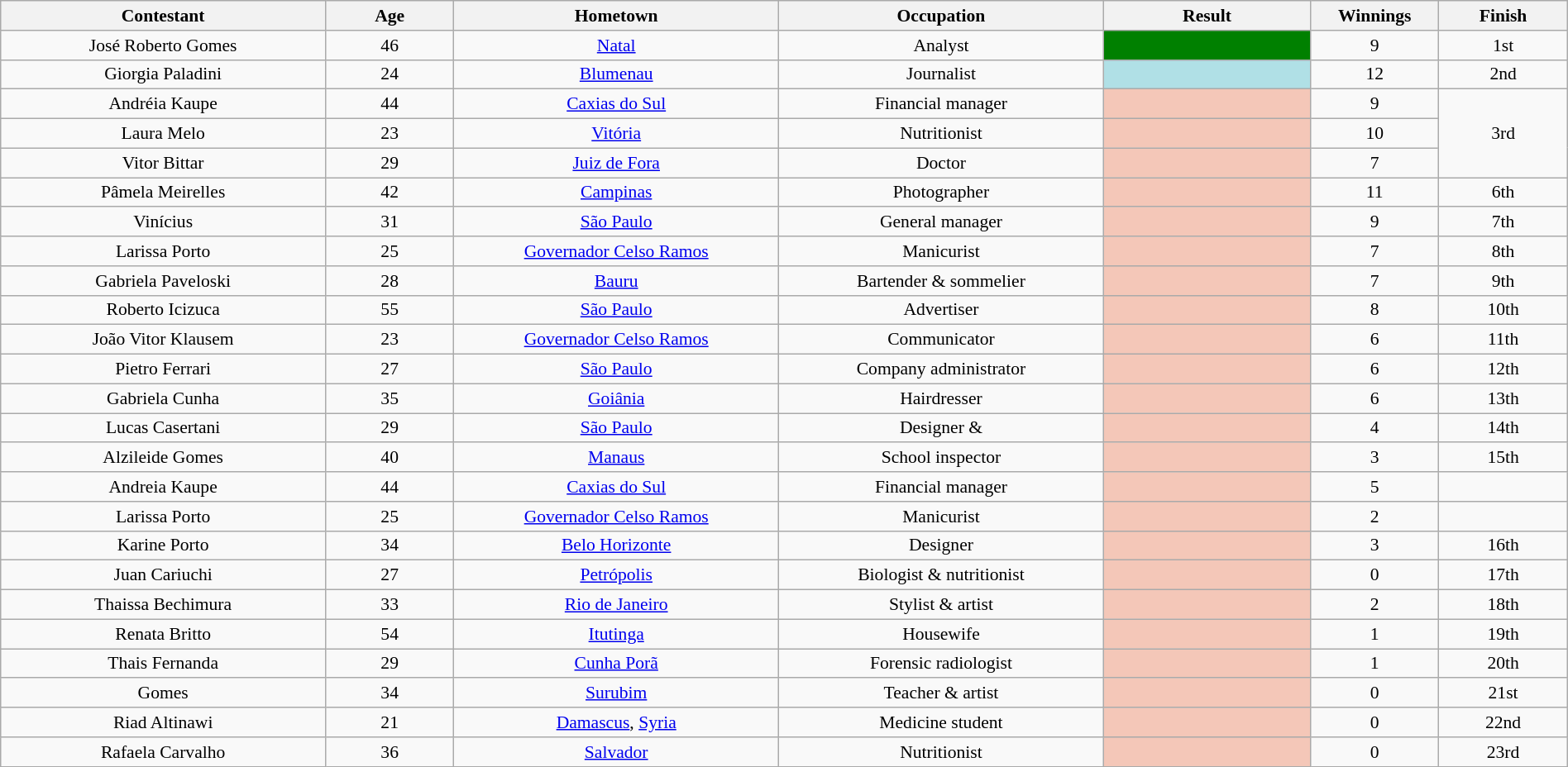<table class="wikitable sortable" style="margin:1em auto; text-align:center; font-size:90%; width:100%;">
<tr>
<th width="200px">Contestant</th>
<th width="075px">Age</th>
<th width="200px">Hometown</th>
<th width="200px">Occupation</th>
<th width="125px">Result</th>
<th width="075px">Winnings</th>
<th width="075px">Finish</th>
</tr>
<tr>
<td>José Roberto Gomes</td>
<td>46</td>
<td><a href='#'>Natal</a></td>
<td>Analyst</td>
<td bgcolor="008000"></td>
<td>9</td>
<td>1st</td>
</tr>
<tr>
<td>Giorgia Paladini</td>
<td>24</td>
<td><a href='#'>Blumenau</a></td>
<td>Journalist</td>
<td bgcolor=B0E0E6></td>
<td>12</td>
<td>2nd</td>
</tr>
<tr>
<td>Andréia Kaupe</td>
<td>44</td>
<td><a href='#'>Caxias do Sul</a></td>
<td>Financial manager</td>
<td bgcolor="F4C7B8"></td>
<td>9</td>
<td rowspan="3">3rd</td>
</tr>
<tr>
<td>Laura Melo</td>
<td>23</td>
<td><a href='#'>Vitória</a></td>
<td>Nutritionist</td>
<td bgcolor="F4C7B8"></td>
<td>10</td>
</tr>
<tr>
<td>Vitor Bittar</td>
<td>29</td>
<td><a href='#'>Juiz de Fora</a></td>
<td>Doctor</td>
<td bgcolor="F4C7B8"></td>
<td>7</td>
</tr>
<tr>
<td>Pâmela Meirelles</td>
<td>42</td>
<td><a href='#'>Campinas</a></td>
<td>Photographer</td>
<td bgcolor="F4C7B8"></td>
<td>11</td>
<td>6th</td>
</tr>
<tr>
<td>Vinícius </td>
<td>31</td>
<td><a href='#'>São Paulo</a></td>
<td>General manager</td>
<td bgcolor="F4C7B8"></td>
<td>9</td>
<td>7th</td>
</tr>
<tr>
<td>Larissa Porto</td>
<td>25</td>
<td><a href='#'>Governador Celso Ramos</a></td>
<td>Manicurist</td>
<td bgcolor="F4C7B8"></td>
<td>7</td>
<td>8th</td>
</tr>
<tr>
<td>Gabriela Paveloski</td>
<td>28</td>
<td><a href='#'>Bauru</a></td>
<td>Bartender & sommelier</td>
<td bgcolor="F4C7B8"></td>
<td>7</td>
<td>9th</td>
</tr>
<tr>
<td>Roberto Icizuca</td>
<td>55</td>
<td><a href='#'>São Paulo</a></td>
<td>Advertiser</td>
<td bgcolor="F4C7B8"></td>
<td>8</td>
<td>10th</td>
</tr>
<tr>
<td>João Vitor Klausem</td>
<td>23</td>
<td><a href='#'>Governador Celso Ramos</a></td>
<td>Communicator</td>
<td bgcolor="F4C7B8"></td>
<td>6</td>
<td>11th</td>
</tr>
<tr>
<td>Pietro Ferrari</td>
<td>27</td>
<td><a href='#'>São Paulo</a></td>
<td>Company administrator</td>
<td bgcolor="F4C7B8"></td>
<td>6</td>
<td>12th</td>
</tr>
<tr>
<td>Gabriela Cunha</td>
<td>35</td>
<td><a href='#'>Goiânia</a></td>
<td>Hairdresser</td>
<td bgcolor="F4C7B8"></td>
<td>6</td>
<td>13th</td>
</tr>
<tr>
<td>Lucas Casertani</td>
<td>29</td>
<td><a href='#'>São Paulo</a></td>
<td>Designer & </td>
<td bgcolor="F4C7B8"></td>
<td>4</td>
<td>14th</td>
</tr>
<tr>
<td>Alzileide Gomes</td>
<td>40</td>
<td><a href='#'>Manaus</a></td>
<td>School inspector</td>
<td bgcolor="F4C7B8"></td>
<td>3</td>
<td>15th</td>
</tr>
<tr>
<td>Andreia Kaupe</td>
<td>44</td>
<td><a href='#'>Caxias do Sul</a></td>
<td>Financial manager</td>
<td bgcolor="F4C7B8"></td>
<td>5</td>
<td></td>
</tr>
<tr>
<td>Larissa Porto</td>
<td>25</td>
<td><a href='#'>Governador Celso Ramos</a></td>
<td>Manicurist</td>
<td bgcolor="F4C7B8"></td>
<td>2</td>
<td></td>
</tr>
<tr>
<td>Karine Porto</td>
<td>34</td>
<td><a href='#'>Belo Horizonte</a></td>
<td>Designer</td>
<td bgcolor="F4C7B8"></td>
<td>3</td>
<td>16th</td>
</tr>
<tr>
<td>Juan Cariuchi</td>
<td>27</td>
<td><a href='#'>Petrópolis</a></td>
<td>Biologist & nutritionist</td>
<td bgcolor="F4C7B8"></td>
<td>0</td>
<td>17th</td>
</tr>
<tr>
<td>Thaissa Bechimura</td>
<td>33</td>
<td><a href='#'>Rio de Janeiro</a></td>
<td>Stylist & artist</td>
<td bgcolor="F4C7B8"></td>
<td>2</td>
<td>18th</td>
</tr>
<tr>
<td>Renata Britto</td>
<td>54</td>
<td><a href='#'>Itutinga</a></td>
<td>Housewife</td>
<td bgcolor="F4C7B8"></td>
<td>1</td>
<td>19th</td>
</tr>
<tr>
<td>Thais Fernanda</td>
<td>29</td>
<td><a href='#'>Cunha Porã</a></td>
<td>Forensic radiologist</td>
<td bgcolor="F4C7B8"></td>
<td>1</td>
<td>20th</td>
</tr>
<tr>
<td> Gomes</td>
<td>34</td>
<td><a href='#'>Surubim</a></td>
<td>Teacher & artist</td>
<td bgcolor="F4C7B8"></td>
<td>0</td>
<td>21st</td>
</tr>
<tr>
<td>Riad Altinawi</td>
<td>21</td>
<td><a href='#'>Damascus</a>, <a href='#'>Syria</a></td>
<td>Medicine student</td>
<td bgcolor="F4C7B8"></td>
<td>0</td>
<td>22nd</td>
</tr>
<tr>
<td>Rafaela Carvalho</td>
<td>36</td>
<td><a href='#'>Salvador</a></td>
<td>Nutritionist</td>
<td bgcolor="F4C7B8"></td>
<td>0</td>
<td>23rd</td>
</tr>
</table>
